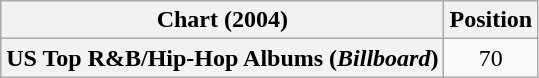<table class="wikitable plainrowheaders" style="text-align:center">
<tr>
<th scope="col">Chart (2004)</th>
<th scope="col">Position</th>
</tr>
<tr>
<th scope="row">US Top R&B/Hip-Hop Albums (<em>Billboard</em>)</th>
<td>70</td>
</tr>
</table>
